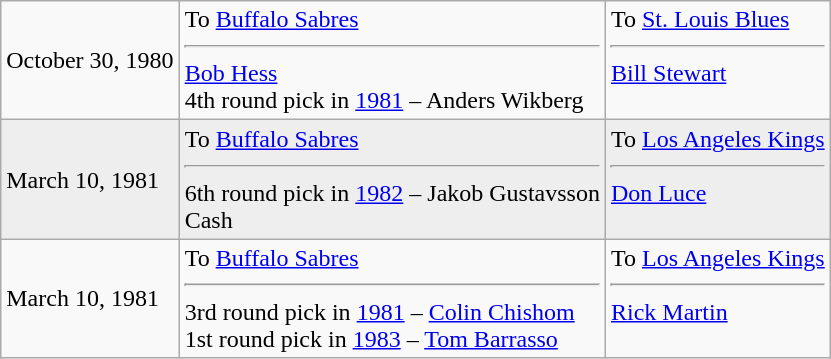<table class="wikitable">
<tr>
<td>October 30, 1980</td>
<td valign="top">To <a href='#'>Buffalo Sabres</a><hr><a href='#'>Bob Hess</a> <br> 4th round pick in <a href='#'>1981</a> – Anders Wikberg</td>
<td valign="top">To <a href='#'>St. Louis Blues</a><hr><a href='#'>Bill Stewart</a></td>
</tr>
<tr style="background:#eee;">
<td>March 10, 1981</td>
<td valign="top">To <a href='#'>Buffalo Sabres</a><hr>6th round pick in <a href='#'>1982</a> – Jakob Gustavsson <br> Cash</td>
<td valign="top">To <a href='#'>Los Angeles Kings</a><hr><a href='#'>Don Luce</a></td>
</tr>
<tr>
<td>March 10, 1981</td>
<td valign="top">To <a href='#'>Buffalo Sabres</a><hr>3rd round pick in <a href='#'>1981</a> – <a href='#'>Colin Chishom</a> <br> 1st round pick in <a href='#'>1983</a> – <a href='#'>Tom Barrasso</a></td>
<td valign="top">To <a href='#'>Los Angeles Kings</a><hr><a href='#'>Rick Martin</a></td>
</tr>
</table>
